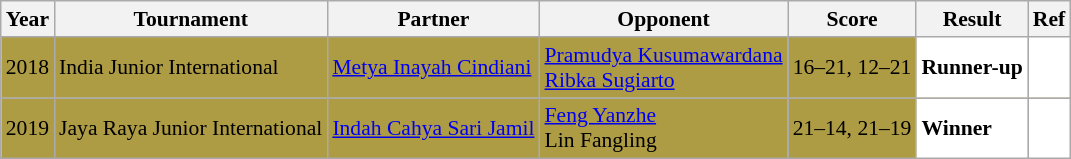<table class="sortable wikitable" style="font-size: 90%">
<tr>
<th>Year</th>
<th>Tournament</th>
<th>Partner</th>
<th>Opponent</th>
<th>Score</th>
<th>Result</th>
<th>Ref</th>
</tr>
<tr style="background:#AE9C45">
<td align="center">2018</td>
<td align="left">India Junior International</td>
<td align="left"> <a href='#'>Metya Inayah Cindiani</a></td>
<td align="left"> <a href='#'>Pramudya Kusumawardana</a><br> <a href='#'>Ribka Sugiarto</a></td>
<td align="left">16–21, 12–21</td>
<td style="text-align:left; background:white"> <strong>Runner-up</strong></td>
<td style="text-align:center; background:white"></td>
</tr>
<tr style="background:#AE9C45">
<td align="center">2019</td>
<td align="left">Jaya Raya Junior International</td>
<td align="left"> <a href='#'>Indah Cahya Sari Jamil</a></td>
<td align="left"> <a href='#'>Feng Yanzhe</a><br> Lin Fangling</td>
<td align="left">21–14, 21–19</td>
<td style="text-align:left; background:white"> <strong>Winner</strong></td>
<td style="text-align:center; background:white"></td>
</tr>
</table>
